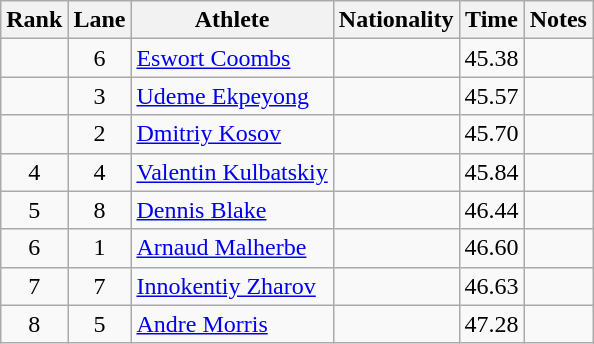<table class="wikitable sortable" style="text-align:center">
<tr>
<th>Rank</th>
<th>Lane</th>
<th>Athlete</th>
<th>Nationality</th>
<th>Time</th>
<th>Notes</th>
</tr>
<tr>
<td></td>
<td>6</td>
<td align=left><a href='#'>Eswort Coombs</a></td>
<td align=left></td>
<td>45.38</td>
<td></td>
</tr>
<tr>
<td></td>
<td>3</td>
<td align=left><a href='#'>Udeme Ekpeyong</a></td>
<td align=left></td>
<td>45.57</td>
<td></td>
</tr>
<tr>
<td></td>
<td>2</td>
<td align=left><a href='#'>Dmitriy Kosov</a></td>
<td align=left></td>
<td>45.70</td>
<td></td>
</tr>
<tr>
<td>4</td>
<td>4</td>
<td align=left><a href='#'>Valentin Kulbatskiy</a></td>
<td align=left></td>
<td>45.84</td>
<td></td>
</tr>
<tr>
<td>5</td>
<td>8</td>
<td align=left><a href='#'>Dennis Blake</a></td>
<td align=left></td>
<td>46.44</td>
<td></td>
</tr>
<tr>
<td>6</td>
<td>1</td>
<td align=left><a href='#'>Arnaud Malherbe</a></td>
<td align=left></td>
<td>46.60</td>
<td></td>
</tr>
<tr>
<td>7</td>
<td>7</td>
<td align=left><a href='#'>Innokentiy Zharov</a></td>
<td align=left></td>
<td>46.63</td>
<td></td>
</tr>
<tr>
<td>8</td>
<td>5</td>
<td align=left><a href='#'>Andre Morris</a></td>
<td align=left></td>
<td>47.28</td>
<td></td>
</tr>
</table>
